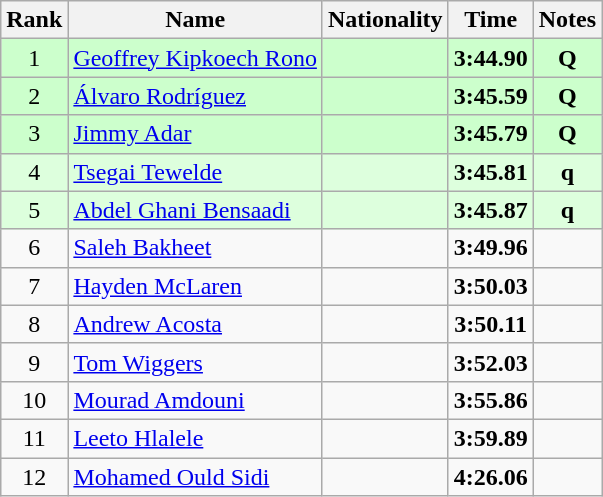<table class="wikitable sortable" style="text-align:center">
<tr>
<th>Rank</th>
<th>Name</th>
<th>Nationality</th>
<th>Time</th>
<th>Notes</th>
</tr>
<tr bgcolor=ccffcc>
<td>1</td>
<td align=left><a href='#'>Geoffrey Kipkoech Rono</a></td>
<td align=left></td>
<td><strong>3:44.90</strong></td>
<td><strong>Q</strong></td>
</tr>
<tr bgcolor=ccffcc>
<td>2</td>
<td align=left><a href='#'>Álvaro Rodríguez</a></td>
<td align=left></td>
<td><strong>3:45.59</strong></td>
<td><strong>Q</strong></td>
</tr>
<tr bgcolor=ccffcc>
<td>3</td>
<td align=left><a href='#'>Jimmy Adar</a></td>
<td align=left></td>
<td><strong>3:45.79</strong></td>
<td><strong>Q</strong></td>
</tr>
<tr bgcolor=ddffdd>
<td>4</td>
<td align=left><a href='#'>Tsegai Tewelde</a></td>
<td align=left></td>
<td><strong>3:45.81</strong></td>
<td><strong>q</strong></td>
</tr>
<tr bgcolor=ddffdd>
<td>5</td>
<td align=left><a href='#'>Abdel Ghani Bensaadi</a></td>
<td align=left></td>
<td><strong>3:45.87</strong></td>
<td><strong>q</strong></td>
</tr>
<tr>
<td>6</td>
<td align=left><a href='#'>Saleh Bakheet</a></td>
<td align=left></td>
<td><strong>3:49.96</strong></td>
<td></td>
</tr>
<tr>
<td>7</td>
<td align=left><a href='#'>Hayden McLaren</a></td>
<td align=left></td>
<td><strong>3:50.03</strong></td>
<td></td>
</tr>
<tr>
<td>8</td>
<td align=left><a href='#'>Andrew Acosta</a></td>
<td align=left></td>
<td><strong>3:50.11</strong></td>
<td></td>
</tr>
<tr>
<td>9</td>
<td align=left><a href='#'>Tom Wiggers</a></td>
<td align=left></td>
<td><strong>3:52.03</strong></td>
<td></td>
</tr>
<tr>
<td>10</td>
<td align=left><a href='#'>Mourad Amdouni</a></td>
<td align=left></td>
<td><strong>3:55.86</strong></td>
<td></td>
</tr>
<tr>
<td>11</td>
<td align=left><a href='#'>Leeto Hlalele</a></td>
<td align=left></td>
<td><strong>3:59.89</strong></td>
<td></td>
</tr>
<tr>
<td>12</td>
<td align=left><a href='#'>Mohamed Ould Sidi</a></td>
<td align=left></td>
<td><strong>4:26.06</strong></td>
<td></td>
</tr>
</table>
